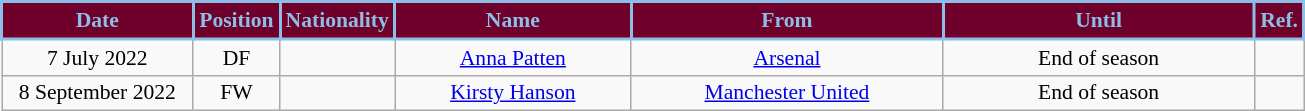<table class="wikitable" style="text-align:center; font-size:90%; ">
<tr>
<th style="background:#6F002B; color:#8DBEE7;border:2px solid #8DBEE7; width:120px;">Date</th>
<th style="background:#6F002B; color:#8DBEE7;border:2px solid #8DBEE7; width:50px;">Position</th>
<th style="background:#6F002B; color:#8DBEE7;border:2px solid #8DBEE7; width:50px;">Nationality</th>
<th style="background:#6F002B; color:#8DBEE7;border:2px solid #8DBEE7; width:150px;">Name</th>
<th style="background:#6F002B; color:#8DBEE7;border:2px solid #8DBEE7; width:200px;">From</th>
<th style="background:#6F002B; color:#8DBEE7;border:2px solid #8DBEE7; width:200px;">Until</th>
<th style="background:#6F002B; color:#8DBEE7;border:2px solid #8DBEE7; width:25px;">Ref.</th>
</tr>
<tr>
<td>7 July 2022</td>
<td>DF</td>
<td></td>
<td><a href='#'>Anna Patten</a></td>
<td> <a href='#'>Arsenal</a></td>
<td>End of season</td>
<td></td>
</tr>
<tr>
<td>8 September 2022</td>
<td>FW</td>
<td></td>
<td><a href='#'>Kirsty Hanson</a></td>
<td> <a href='#'>Manchester United</a></td>
<td>End of season</td>
<td></td>
</tr>
</table>
